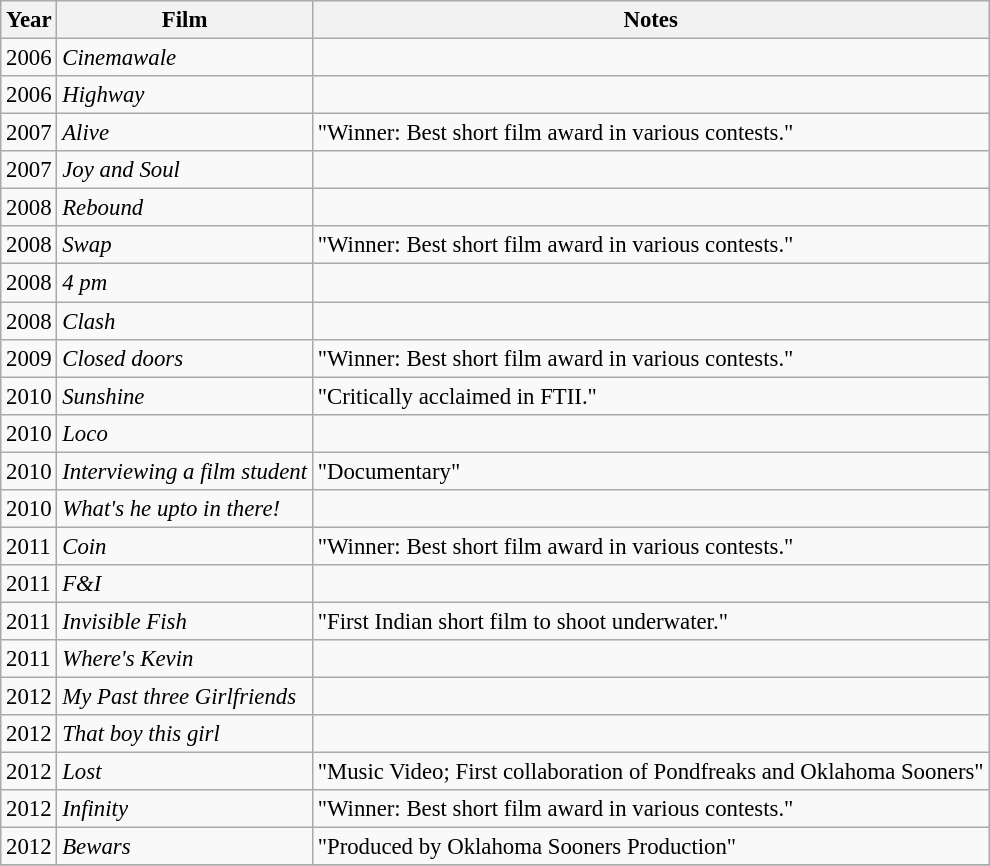<table class="wikitable sortable" style="font-size: 95%;">
<tr>
<th>Year</th>
<th>Film</th>
<th>Notes</th>
</tr>
<tr>
<td>2006</td>
<td><em>Cinemawale</em></td>
<td></td>
</tr>
<tr>
<td>2006</td>
<td><em>Highway</em></td>
<td></td>
</tr>
<tr>
<td>2007</td>
<td><em>Alive</em></td>
<td>"Winner: Best short film award in various contests."</td>
</tr>
<tr>
<td>2007</td>
<td><em>Joy and Soul</em></td>
<td></td>
</tr>
<tr>
<td>2008</td>
<td><em>Rebound</em></td>
<td></td>
</tr>
<tr>
<td>2008</td>
<td><em>Swap</em></td>
<td>"Winner: Best short film award in various contests."</td>
</tr>
<tr>
<td>2008</td>
<td><em>4 pm</em></td>
<td></td>
</tr>
<tr>
<td>2008</td>
<td><em>Clash</em></td>
<td></td>
</tr>
<tr>
<td>2009</td>
<td><em>Closed doors</em></td>
<td>"Winner: Best short film award in various contests."</td>
</tr>
<tr>
<td>2010</td>
<td><em>Sunshine</em></td>
<td>"Critically acclaimed in FTII."</td>
</tr>
<tr>
<td>2010</td>
<td><em>Loco</em></td>
<td></td>
</tr>
<tr>
<td>2010</td>
<td><em>Interviewing a film student</em></td>
<td>"Documentary"</td>
</tr>
<tr>
<td>2010</td>
<td><em>What's he upto in there!</em></td>
<td></td>
</tr>
<tr>
<td>2011</td>
<td><em>Coin</em></td>
<td>"Winner: Best short film award in various contests."</td>
</tr>
<tr>
<td>2011</td>
<td><em>F&I</em></td>
<td></td>
</tr>
<tr>
<td>2011</td>
<td><em>Invisible Fish</em></td>
<td>"First Indian short film to shoot underwater."</td>
</tr>
<tr>
<td>2011</td>
<td><em>Where's Kevin</em></td>
<td></td>
</tr>
<tr>
<td>2012</td>
<td><em>My Past three Girlfriends</em></td>
<td></td>
</tr>
<tr>
<td>2012</td>
<td><em>That boy this girl</em></td>
<td></td>
</tr>
<tr>
<td>2012</td>
<td><em>Lost</em></td>
<td>"Music Video; First collaboration of Pondfreaks and Oklahoma Sooners"</td>
</tr>
<tr>
<td>2012</td>
<td><em>Infinity</em></td>
<td>"Winner: Best short film award in various contests."</td>
</tr>
<tr>
<td>2012</td>
<td><em>Bewars</em></td>
<td>"Produced by Oklahoma Sooners Production"</td>
</tr>
<tr>
</tr>
</table>
